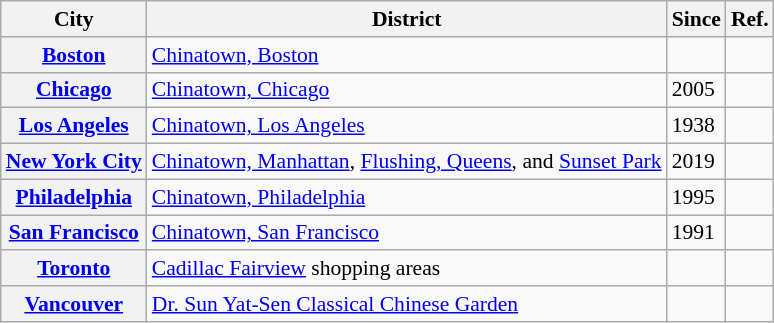<table class="wikitable sortable" style="font-size:90%;">
<tr>
<th>City</th>
<th>District</th>
<th>Since</th>
<th class="unsortable">Ref.</th>
</tr>
<tr>
<th><a href='#'>Boston</a></th>
<td><a href='#'>Chinatown, Boston</a></td>
<td></td>
<td></td>
</tr>
<tr>
<th><a href='#'>Chicago</a></th>
<td><a href='#'>Chinatown, Chicago</a></td>
<td>2005</td>
<td></td>
</tr>
<tr>
<th><a href='#'>Los Angeles</a></th>
<td><a href='#'>Chinatown, Los Angeles</a></td>
<td>1938</td>
<td></td>
</tr>
<tr>
<th><a href='#'>New York City</a></th>
<td><a href='#'>Chinatown, Manhattan</a>, <a href='#'>Flushing, Queens</a>, and <a href='#'>Sunset Park</a></td>
<td>2019</td>
<td></td>
</tr>
<tr>
<th><a href='#'>Philadelphia</a></th>
<td><a href='#'>Chinatown, Philadelphia</a></td>
<td>1995</td>
<td></td>
</tr>
<tr>
<th><a href='#'>San Francisco</a></th>
<td><a href='#'>Chinatown, San Francisco</a></td>
<td>1991</td>
<td></td>
</tr>
<tr>
<th><a href='#'>Toronto</a></th>
<td><a href='#'>Cadillac Fairview</a> shopping areas</td>
<td></td>
<td></td>
</tr>
<tr>
<th><a href='#'>Vancouver</a></th>
<td><a href='#'>Dr. Sun Yat-Sen Classical Chinese Garden</a></td>
<td></td>
<td></td>
</tr>
</table>
